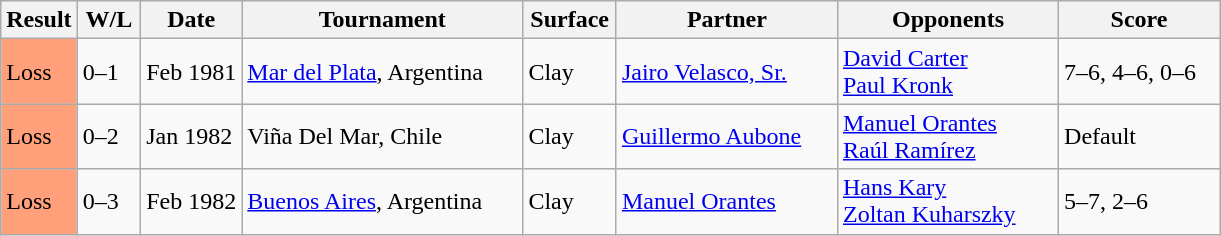<table class="sortable wikitable">
<tr>
<th style="width:40px">Result</th>
<th style="width:35px" class="unsortable">W/L</th>
<th style="width:60px">Date</th>
<th style="width:180px">Tournament</th>
<th style="width:55px">Surface</th>
<th style="width:140px">Partner</th>
<th style="width:140px">Opponents</th>
<th style="width:100px" class="unsortable">Score</th>
</tr>
<tr>
<td style="background:#ffa07a;">Loss</td>
<td>0–1</td>
<td>Feb 1981</td>
<td><a href='#'>Mar del Plata</a>, Argentina</td>
<td>Clay</td>
<td> <a href='#'>Jairo Velasco, Sr.</a></td>
<td> <a href='#'>David Carter</a><br> <a href='#'>Paul Kronk</a></td>
<td>7–6, 4–6, 0–6</td>
</tr>
<tr>
<td style="background:#ffa07a;">Loss</td>
<td>0–2</td>
<td>Jan 1982</td>
<td>Viña Del Mar, Chile</td>
<td>Clay</td>
<td> <a href='#'>Guillermo Aubone</a></td>
<td> <a href='#'>Manuel Orantes</a><br> <a href='#'>Raúl Ramírez</a></td>
<td>Default</td>
</tr>
<tr>
<td style="background:#ffa07a;">Loss</td>
<td>0–3</td>
<td>Feb 1982</td>
<td><a href='#'>Buenos Aires</a>, Argentina</td>
<td>Clay</td>
<td> <a href='#'>Manuel Orantes</a></td>
<td> <a href='#'>Hans Kary</a><br> <a href='#'>Zoltan Kuharszky</a></td>
<td>5–7, 2–6</td>
</tr>
</table>
